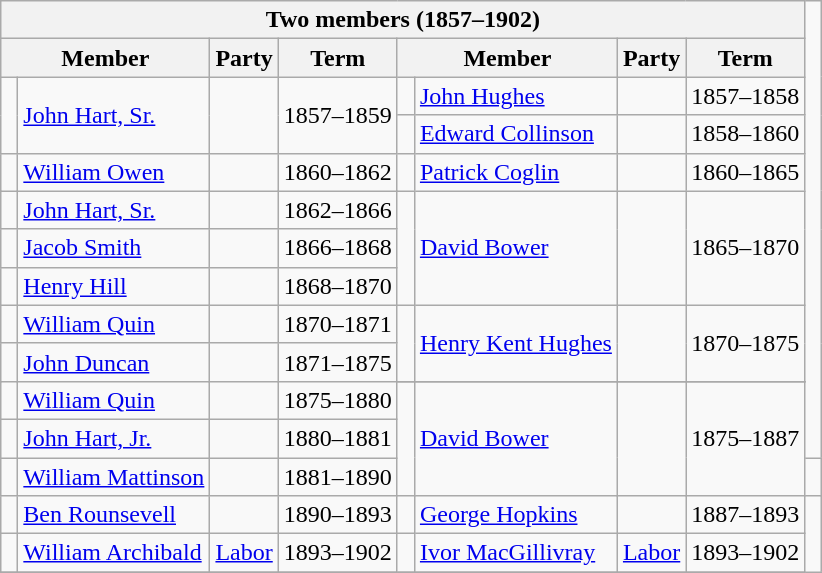<table class="wikitable">
<tr>
<th colspan=8>Two members (1857–1902)</th>
</tr>
<tr>
<th colspan=2>Member</th>
<th>Party</th>
<th>Term</th>
<th colspan=2>Member</th>
<th>Party</th>
<th>Term</th>
</tr>
<tr>
<td rowspan=2 > </td>
<td rowspan=2><a href='#'>John Hart, Sr.</a></td>
<td rowspan=2></td>
<td rowspan=2>1857–1859</td>
<td> </td>
<td><a href='#'>John Hughes</a></td>
<td></td>
<td>1857–1858</td>
</tr>
<tr>
<td> </td>
<td><a href='#'>Edward Collinson</a></td>
<td></td>
<td>1858–1860</td>
</tr>
<tr>
<td> </td>
<td><a href='#'>William Owen</a></td>
<td></td>
<td>1860–1862</td>
<td rowspan=2 > </td>
<td rowspan=2><a href='#'>Patrick Coglin</a></td>
<td rowspan=2></td>
<td rowspan=2>1860–1865</td>
</tr>
<tr>
<td rowspan=2 > </td>
<td rowspan=2><a href='#'>John Hart, Sr.</a></td>
<td rowspan=2></td>
<td rowspan=2>1862–1866</td>
</tr>
<tr>
<td rowspan=3 > </td>
<td rowspan=3><a href='#'>David Bower</a></td>
<td rowspan=3></td>
<td rowspan=3>1865–1870</td>
</tr>
<tr>
<td> </td>
<td><a href='#'>Jacob Smith</a></td>
<td></td>
<td>1866–1868</td>
</tr>
<tr>
<td> </td>
<td><a href='#'>Henry Hill</a></td>
<td></td>
<td>1868–1870</td>
</tr>
<tr>
<td> </td>
<td><a href='#'>William Quin</a></td>
<td></td>
<td>1870–1871</td>
<td rowspan=2 > </td>
<td rowspan=2><a href='#'>Henry Kent Hughes</a></td>
<td rowspan=2></td>
<td rowspan=2>1870–1875</td>
</tr>
<tr>
<td> </td>
<td><a href='#'>John Duncan</a></td>
<td></td>
<td>1871–1875</td>
</tr>
<tr>
<td rowspan=2 > </td>
<td rowspan=2><a href='#'>William Quin</a></td>
<td rowspan=2></td>
<td rowspan=2>1875–1880</td>
</tr>
<tr>
<td rowspan=3 > </td>
<td rowspan=3><a href='#'>David Bower</a></td>
<td rowspan=3></td>
<td rowspan=3>1875–1887</td>
</tr>
<tr>
<td> </td>
<td><a href='#'>John Hart, Jr.</a></td>
<td></td>
<td>1880–1881</td>
</tr>
<tr>
<td rowspan=2  > </td>
<td rowspan=2><a href='#'>William Mattinson</a></td>
<td rowspan=2></td>
<td rowspan=2>1881–1890</td>
<td> </td>
</tr>
<tr>
<td rowspan=2 > </td>
<td rowspan=2><a href='#'>George Hopkins</a></td>
<td rowspan=2></td>
<td rowspan=2>1887–1893</td>
</tr>
<tr>
<td> </td>
<td><a href='#'>Ben Rounsevell</a></td>
<td></td>
<td>1890–1893</td>
</tr>
<tr>
<td> </td>
<td><a href='#'>William Archibald</a></td>
<td><a href='#'>Labor</a></td>
<td>1893–1902</td>
<td> </td>
<td><a href='#'>Ivor MacGillivray</a></td>
<td><a href='#'>Labor</a></td>
<td>1893–1902</td>
</tr>
<tr>
</tr>
</table>
